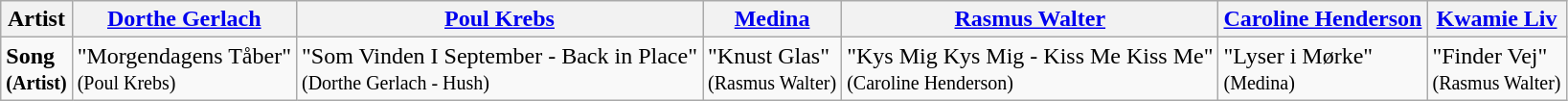<table class="wikitable">
<tr>
<th>Artist</th>
<th><a href='#'>Dorthe Gerlach</a></th>
<th><a href='#'>Poul Krebs</a></th>
<th><a href='#'>Medina</a></th>
<th><a href='#'>Rasmus Walter</a></th>
<th><a href='#'>Caroline Henderson</a></th>
<th><a href='#'>Kwamie Liv</a></th>
</tr>
<tr>
<td><strong>Song</strong><br><small><strong>(Artist)</strong></small></td>
<td>"Morgendagens Tåber"<br><small>(Poul Krebs)</small></td>
<td>"Som Vinden I September - Back in Place"<br><small>(Dorthe Gerlach - Hush)</small></td>
<td>"Knust Glas"<br><small>(Rasmus Walter)</small></td>
<td>"Kys Mig Kys Mig - Kiss Me Kiss Me"<br><small>(Caroline Henderson)</small></td>
<td>"Lyser i Mørke"<br><small>(Medina)</small></td>
<td>"Finder Vej"<br><small>(Rasmus Walter)</small></td>
</tr>
</table>
